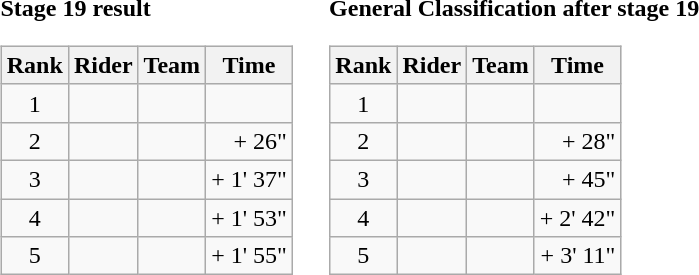<table>
<tr>
<td><strong>Stage 19 result</strong><br><table class="wikitable">
<tr>
<th scope="col">Rank</th>
<th scope="col">Rider</th>
<th scope="col">Team</th>
<th scope="col">Time</th>
</tr>
<tr>
<td style="text-align:center;">1</td>
<td></td>
<td></td>
<td style="text-align:right;"></td>
</tr>
<tr>
<td style="text-align:center;">2</td>
<td></td>
<td></td>
<td style="text-align:right;">+ 26"</td>
</tr>
<tr>
<td style="text-align:center;">3</td>
<td></td>
<td></td>
<td style="text-align:right;">+ 1' 37"</td>
</tr>
<tr>
<td style="text-align:center;">4</td>
<td></td>
<td></td>
<td style="text-align:right;">+ 1' 53"</td>
</tr>
<tr>
<td style="text-align:center;">5</td>
<td></td>
<td></td>
<td style="text-align:right;">+ 1' 55"</td>
</tr>
</table>
</td>
<td></td>
<td><strong>General Classification after stage 19</strong><br><table class="wikitable">
<tr>
<th scope="col">Rank</th>
<th scope="col">Rider</th>
<th scope="col">Team</th>
<th scope="col">Time</th>
</tr>
<tr>
<td style="text-align:center;">1</td>
<td></td>
<td></td>
<td style="text-align:right;"></td>
</tr>
<tr>
<td style="text-align:center;">2</td>
<td></td>
<td></td>
<td style="text-align:right;">+ 28"</td>
</tr>
<tr>
<td style="text-align:center;">3</td>
<td></td>
<td></td>
<td style="text-align:right;">+ 45"</td>
</tr>
<tr>
<td style="text-align:center;">4</td>
<td></td>
<td></td>
<td style="text-align:right;">+ 2' 42"</td>
</tr>
<tr>
<td style="text-align:center;">5</td>
<td></td>
<td></td>
<td style="text-align:right;">+ 3' 11"</td>
</tr>
</table>
</td>
</tr>
</table>
